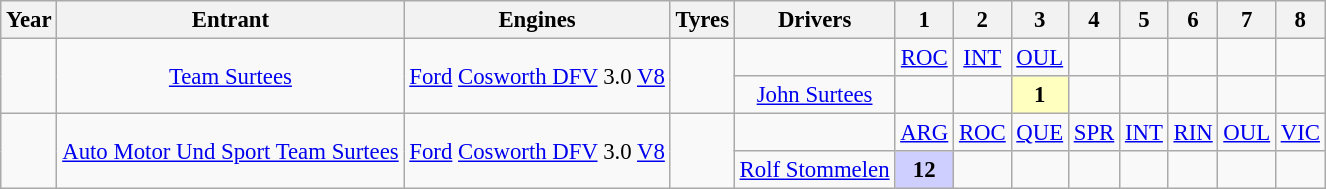<table class="wikitable" style="text-align:center; font-size:95%">
<tr>
<th>Year</th>
<th>Entrant</th>
<th>Engines</th>
<th>Tyres</th>
<th>Drivers</th>
<th>1</th>
<th>2</th>
<th>3</th>
<th>4</th>
<th>5</th>
<th>6</th>
<th>7</th>
<th>8</th>
</tr>
<tr>
<td rowspan="2"></td>
<td rowspan="2"><a href='#'>Team Surtees</a></td>
<td rowspan="2"><a href='#'>Ford</a> <a href='#'>Cosworth DFV</a> 3.0 <a href='#'>V8</a></td>
<td rowspan="2"></td>
<td></td>
<td><a href='#'>ROC</a></td>
<td><a href='#'>INT</a></td>
<td><a href='#'>OUL</a></td>
<td></td>
<td></td>
<td></td>
<td></td>
<td></td>
</tr>
<tr>
<td><a href='#'>John Surtees</a></td>
<td></td>
<td></td>
<td style="background:#FFFFBF;"><strong>1</strong></td>
<td></td>
<td></td>
<td></td>
<td></td>
<td></td>
</tr>
<tr>
<td rowspan="2"></td>
<td rowspan="2"><a href='#'>Auto Motor Und Sport Team Surtees</a></td>
<td rowspan="2"><a href='#'>Ford</a> <a href='#'>Cosworth DFV</a> 3.0 <a href='#'>V8</a></td>
<td rowspan="2"></td>
<td></td>
<td><a href='#'>ARG</a></td>
<td><a href='#'>ROC</a></td>
<td><a href='#'>QUE</a></td>
<td><a href='#'>SPR</a></td>
<td><a href='#'>INT</a></td>
<td><a href='#'>RIN</a></td>
<td><a href='#'>OUL</a></td>
<td><a href='#'>VIC</a></td>
</tr>
<tr>
<td><a href='#'>Rolf Stommelen</a></td>
<td style="background:#CFCFFF;"><strong>12</strong></td>
<td></td>
<td></td>
<td></td>
<td></td>
<td></td>
<td></td>
<td></td>
</tr>
</table>
